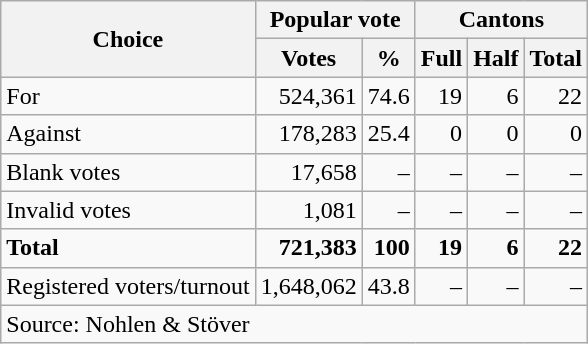<table class=wikitable style=text-align:right>
<tr>
<th rowspan=2>Choice</th>
<th colspan=2>Popular vote</th>
<th colspan=3>Cantons</th>
</tr>
<tr>
<th>Votes</th>
<th>%</th>
<th>Full</th>
<th>Half</th>
<th>Total</th>
</tr>
<tr>
<td align=left>For</td>
<td>524,361</td>
<td>74.6</td>
<td>19</td>
<td>6</td>
<td>22</td>
</tr>
<tr>
<td align=left>Against</td>
<td>178,283</td>
<td>25.4</td>
<td>0</td>
<td>0</td>
<td>0</td>
</tr>
<tr>
<td align=left>Blank votes</td>
<td>17,658</td>
<td>–</td>
<td>–</td>
<td>–</td>
<td>–</td>
</tr>
<tr>
<td align=left>Invalid votes</td>
<td>1,081</td>
<td>–</td>
<td>–</td>
<td>–</td>
<td>–</td>
</tr>
<tr>
<td align=left><strong>Total</strong></td>
<td><strong>721,383</strong></td>
<td><strong>100</strong></td>
<td><strong>19</strong></td>
<td><strong>6</strong></td>
<td><strong>22</strong></td>
</tr>
<tr>
<td align=left>Registered voters/turnout</td>
<td>1,648,062</td>
<td>43.8</td>
<td>–</td>
<td>–</td>
<td>–</td>
</tr>
<tr>
<td align=left colspan=6>Source: Nohlen & Stöver</td>
</tr>
</table>
